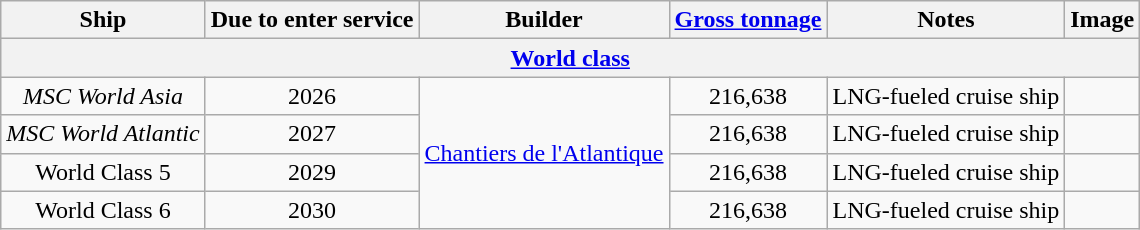<table class="wikitable sortable" style="text-align:Center;">
<tr>
<th>Ship</th>
<th>Due to enter service</th>
<th>Builder</th>
<th><a href='#'>Gross tonnage</a></th>
<th>Notes</th>
<th>Image</th>
</tr>
<tr>
<th colspan="6"><a href='#'>World class</a></th>
</tr>
<tr>
<td><em>MSC World Asia</em></td>
<td>2026</td>
<td rowspan="4"><a href='#'>Chantiers de l'Atlantique</a></td>
<td>216,638</td>
<td align="Left">LNG-fueled cruise ship</td>
<td></td>
</tr>
<tr>
<td><em>MSC World Atlantic</em></td>
<td>2027</td>
<td>216,638</td>
<td align="Left">LNG-fueled cruise ship</td>
<td></td>
</tr>
<tr>
<td>World Class 5</td>
<td>2029</td>
<td>216,638</td>
<td align="Left">LNG-fueled cruise ship</td>
<td></td>
</tr>
<tr>
<td>World Class 6</td>
<td>2030</td>
<td>216,638</td>
<td align="Left">LNG-fueled cruise ship</td>
<td></td>
</tr>
</table>
